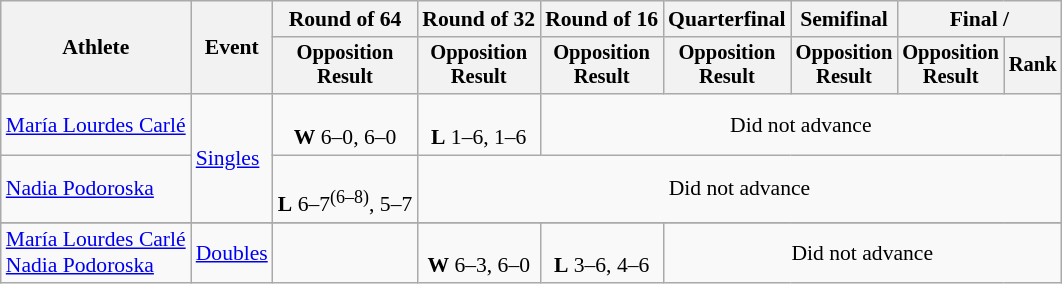<table class="wikitable" style="font-size:90%;">
<tr>
<th rowspan=2>Athlete</th>
<th rowspan=2>Event</th>
<th>Round of 64</th>
<th>Round of 32</th>
<th>Round of 16</th>
<th>Quarterfinal</th>
<th>Semifinal</th>
<th colspan=2>Final / </th>
</tr>
<tr style="font-size:95%">
<th>Opposition<br>Result</th>
<th>Opposition<br>Result</th>
<th>Opposition<br>Result</th>
<th>Opposition<br>Result</th>
<th>Opposition<br>Result</th>
<th>Opposition<br>Result</th>
<th>Rank</th>
</tr>
<tr align=center>
<td align=left><a href='#'>María Lourdes Carlé</a></td>
<td align=left rowspan="2"><a href='#'>Singles</a></td>
<td><br><strong>W</strong> 6–0, 6–0</td>
<td><br><strong>L</strong> 1–6, 1–6</td>
<td colspan=5>Did not advance</td>
</tr>
<tr align=center>
<td align=left><a href='#'>Nadia Podoroska</a></td>
<td><br><strong>L</strong> 6–7<sup>(6–8)</sup>, 5–7</td>
<td Colspan=6>Did not advance</td>
</tr>
<tr>
</tr>
<tr align=center>
<td align=left><a href='#'>María Lourdes Carlé</a><br><a href='#'>Nadia Podoroska</a></td>
<td><a href='#'>Doubles</a></td>
<td></td>
<td><br><strong>W</strong> 6–3, 6–0</td>
<td><br><strong>L</strong> 3–6, 4–6</td>
<td colspan=4>Did not advance</td>
</tr>
</table>
